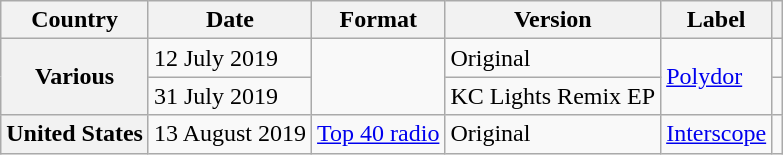<table class="wikitable plainrowheaders">
<tr>
<th scope="col">Country</th>
<th scope="col">Date</th>
<th scope="col">Format</th>
<th scope="col">Version</th>
<th scope="col">Label</th>
<th scope="col"></th>
</tr>
<tr>
<th scope="row" rowspan="2">Various</th>
<td>12 July 2019</td>
<td rowspan="2"></td>
<td>Original</td>
<td rowspan="2"><a href='#'>Polydor</a></td>
<td align="center"></td>
</tr>
<tr>
<td>31 July 2019</td>
<td>KC Lights Remix EP</td>
<td align="center"></td>
</tr>
<tr>
<th scope="row">United States</th>
<td>13 August 2019</td>
<td><a href='#'>Top 40 radio</a></td>
<td>Original</td>
<td><a href='#'>Interscope</a></td>
<td align="center"></td>
</tr>
</table>
